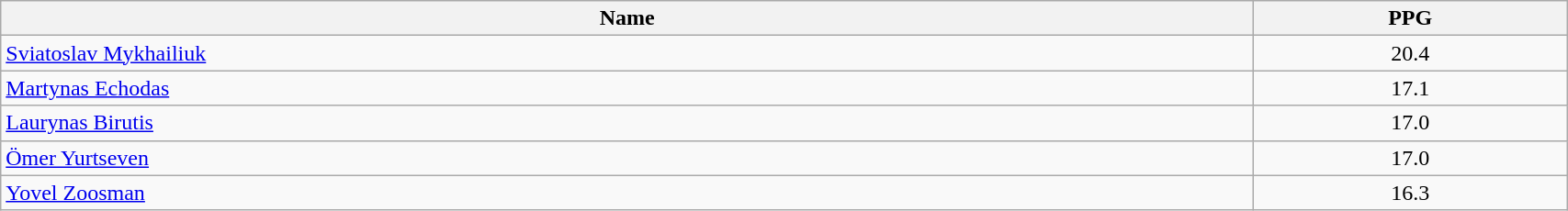<table class="wikitable" style="width:90%;">
<tr>
<th style="width:80%;">Name</th>
<th style="width:20%;">PPG</th>
</tr>
<tr>
<td> <a href='#'>Sviatoslav Mykhailiuk</a></td>
<td align=center>20.4</td>
</tr>
<tr>
<td> <a href='#'>Martynas Echodas</a></td>
<td align=center>17.1</td>
</tr>
<tr>
<td> <a href='#'>Laurynas Birutis</a></td>
<td align=center>17.0</td>
</tr>
<tr>
<td> <a href='#'>Ömer Yurtseven</a></td>
<td align=center>17.0</td>
</tr>
<tr>
<td> <a href='#'>Yovel Zoosman</a></td>
<td align=center>16.3</td>
</tr>
</table>
